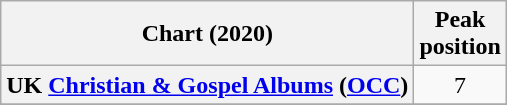<table class="wikitable sortable plainrowheaders" style="text-align:center">
<tr>
<th scope="col">Chart (2020)</th>
<th scope="col">Peak<br> position</th>
</tr>
<tr>
<th scope="row">UK <a href='#'>Christian & Gospel Albums</a> (<a href='#'>OCC</a>)</th>
<td>7</td>
</tr>
<tr>
</tr>
<tr>
</tr>
</table>
